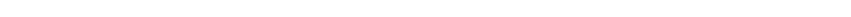<table style="width:88%; text-align:center;">
<tr style="color:white;">
<td style="background:"><strong>9</strong></td>
<td style="background:"><strong>54</strong></td>
</tr>
</table>
